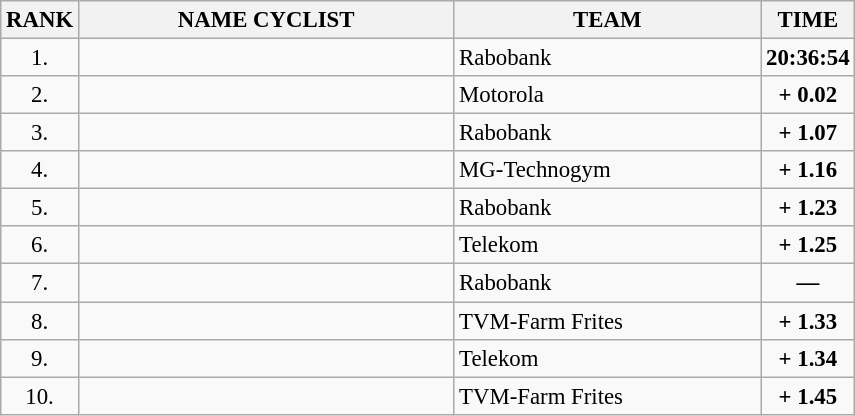<table class="wikitable" style="font-size:95%;">
<tr>
<th>RANK</th>
<th align="left" style="width: 16em">NAME CYCLIST</th>
<th align="left" style="width: 13em">TEAM</th>
<th>TIME</th>
</tr>
<tr>
<td align="center">1.</td>
<td></td>
<td>Rabobank</td>
<td align="center"><strong>20:36:54</strong></td>
</tr>
<tr>
<td align="center">2.</td>
<td></td>
<td>Motorola</td>
<td align="center"><strong>+ 0.02</strong></td>
</tr>
<tr>
<td align="center">3.</td>
<td></td>
<td>Rabobank</td>
<td align="center"><strong>+ 1.07</strong></td>
</tr>
<tr>
<td align="center">4.</td>
<td></td>
<td>MG-Technogym</td>
<td align="center"><strong>+ 1.16</strong></td>
</tr>
<tr>
<td align="center">5.</td>
<td></td>
<td>Rabobank</td>
<td align="center"><strong>+ 1.23</strong></td>
</tr>
<tr>
<td align="center">6.</td>
<td></td>
<td>Telekom</td>
<td align="center"><strong>+ 1.25</strong></td>
</tr>
<tr>
<td align="center">7.</td>
<td></td>
<td>Rabobank</td>
<td align="center"><strong>—</strong></td>
</tr>
<tr>
<td align="center">8.</td>
<td></td>
<td>TVM-Farm Frites</td>
<td align="center"><strong>+ 1.33</strong></td>
</tr>
<tr>
<td align="center">9.</td>
<td></td>
<td>Telekom</td>
<td align="center"><strong>+ 1.34</strong></td>
</tr>
<tr>
<td align="center">10.</td>
<td></td>
<td>TVM-Farm Frites</td>
<td align="center"><strong>+ 1.45</strong></td>
</tr>
</table>
